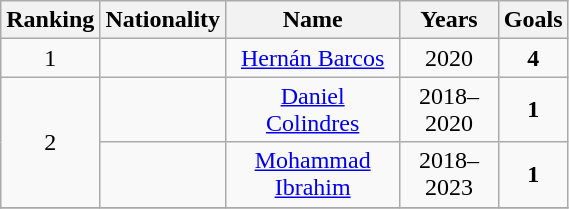<table class="wikitable sortable" style=text-align:center;width:30%>
<tr>
<th>Ranking</th>
<th>Nationality</th>
<th>Name</th>
<th>Years</th>
<th>Goals</th>
</tr>
<tr>
<td>1</td>
<td align=left></td>
<td><a href='#'>Hernán Barcos</a></td>
<td>2020</td>
<td><strong>4</strong></td>
</tr>
<tr>
<td rowspan=2>2</td>
<td align=left></td>
<td><a href='#'>Daniel Colindres</a></td>
<td>2018–2020</td>
<td><strong>1</strong></td>
</tr>
<tr>
<td align=left></td>
<td><a href='#'>Mohammad Ibrahim</a></td>
<td>2018–2023</td>
<td><strong>1</strong></td>
</tr>
<tr>
</tr>
</table>
